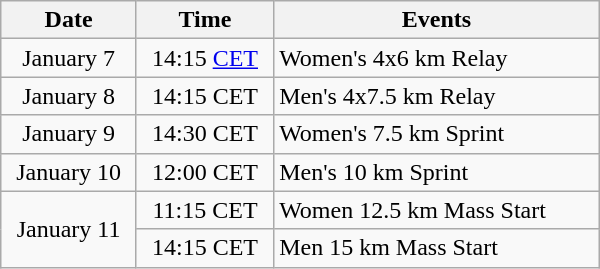<table class="wikitable" style="text-align: center" width="400">
<tr>
<th>Date</th>
<th>Time</th>
<th>Events</th>
</tr>
<tr>
<td>January 7</td>
<td>14:15 <a href='#'>CET</a></td>
<td style="text-align: left">Women's 4x6 km Relay</td>
</tr>
<tr>
<td>January 8</td>
<td>14:15 CET</td>
<td style="text-align: left">Men's 4x7.5 km Relay</td>
</tr>
<tr>
<td>January 9</td>
<td>14:30 CET</td>
<td style="text-align: left">Women's 7.5 km Sprint</td>
</tr>
<tr>
<td>January 10</td>
<td>12:00 CET</td>
<td style="text-align: left">Men's 10 km Sprint</td>
</tr>
<tr>
<td rowspan=2>January 11</td>
<td>11:15 CET</td>
<td style="text-align: left">Women 12.5 km Mass Start</td>
</tr>
<tr>
<td>14:15 CET</td>
<td style="text-align: left">Men 15 km Mass Start</td>
</tr>
</table>
